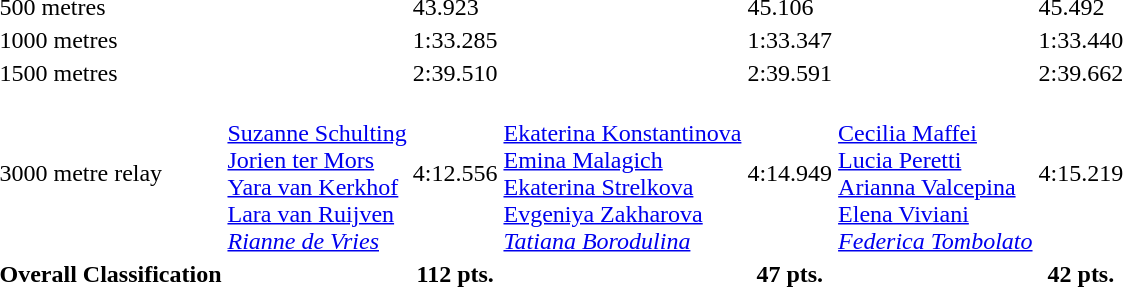<table>
<tr>
<td>500 metres</td>
<td></td>
<td>43.923</td>
<td></td>
<td>45.106</td>
<td></td>
<td>45.492</td>
</tr>
<tr>
<td>1000 metres</td>
<td></td>
<td>1:33.285</td>
<td></td>
<td>1:33.347</td>
<td></td>
<td>1:33.440</td>
</tr>
<tr>
<td>1500 metres</td>
<td></td>
<td>2:39.510</td>
<td></td>
<td>2:39.591</td>
<td></td>
<td>2:39.662</td>
</tr>
<tr>
<td>3000 metre relay</td>
<td><br><a href='#'>Suzanne Schulting</a><br><a href='#'>Jorien ter Mors</a><br><a href='#'>Yara van Kerkhof</a><br><a href='#'>Lara van Ruijven</a><br><em><a href='#'>Rianne de Vries</a></em></td>
<td>4:12.556</td>
<td><br><a href='#'>Ekaterina Konstantinova</a><br><a href='#'>Emina Malagich</a><br><a href='#'>Ekaterina Strelkova</a><br><a href='#'>Evgeniya Zakharova</a><br><em><a href='#'>Tatiana Borodulina</a></em></td>
<td>4:14.949</td>
<td><br><a href='#'>Cecilia Maffei</a><br><a href='#'>Lucia Peretti</a><br><a href='#'>Arianna Valcepina</a><br><a href='#'>Elena Viviani</a><br><em><a href='#'>Federica Tombolato</a></em></td>
<td>4:15.219</td>
</tr>
<tr>
<th>Overall Classification</th>
<th></th>
<th>112 pts.</th>
<th></th>
<th>47 pts.</th>
<th></th>
<th>42 pts.</th>
</tr>
</table>
